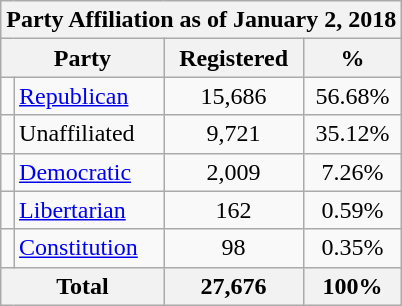<table class="wikitable float">
<tr>
<th colspan = 6>Party Affiliation as of January 2, 2018</th>
</tr>
<tr>
<th colspan = 2>Party</th>
<th>Registered</th>
<th>%</th>
</tr>
<tr>
<td></td>
<td><a href='#'>Republican</a></td>
<td style="text-align:center;">15,686</td>
<td style="text-align:center;">56.68%</td>
</tr>
<tr>
<td></td>
<td>Unaffiliated</td>
<td style="text-align:center;">9,721</td>
<td style="text-align:center;">35.12%</td>
</tr>
<tr>
<td></td>
<td><a href='#'>Democratic</a></td>
<td style="text-align:center;">2,009</td>
<td style="text-align:center;">7.26%</td>
</tr>
<tr>
<td></td>
<td><a href='#'>Libertarian</a></td>
<td style="text-align:center;">162</td>
<td style="text-align:center;">0.59%</td>
</tr>
<tr>
<td></td>
<td><a href='#'>Constitution</a></td>
<td style="text-align:center;">98</td>
<td style="text-align:center;">0.35%</td>
</tr>
<tr>
<th colspan="2">Total</th>
<th style="text-align:center;">27,676</th>
<th style="text-align:center;">100%</th>
</tr>
</table>
